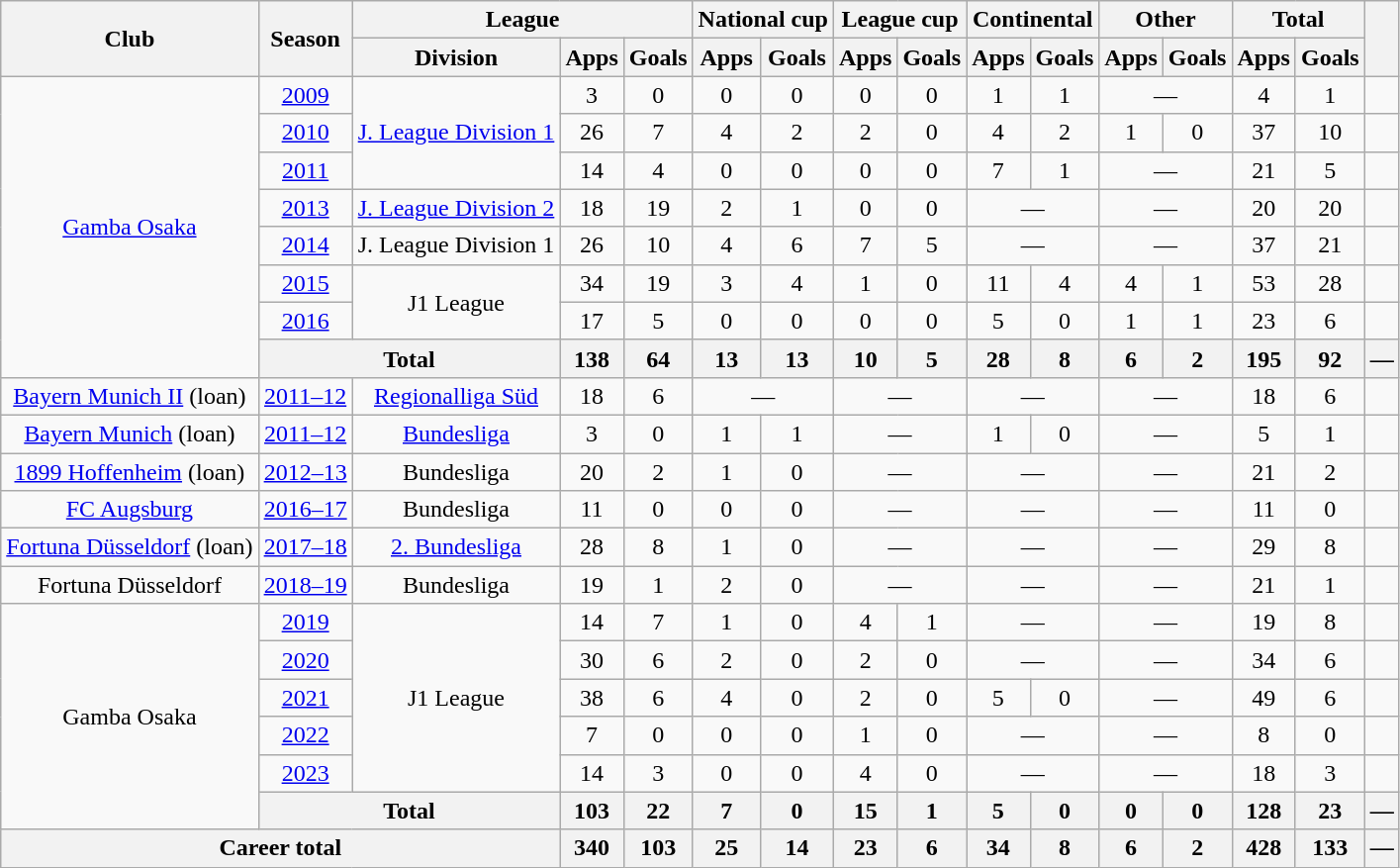<table class="wikitable" style="text-align:center">
<tr>
<th rowspan="2">Club</th>
<th rowspan="2">Season</th>
<th colspan="3">League</th>
<th colspan="2">National cup</th>
<th colspan="2">League cup</th>
<th colspan="2">Continental</th>
<th colspan="2">Other</th>
<th colspan="2">Total</th>
<th rowspan="2"></th>
</tr>
<tr>
<th>Division</th>
<th>Apps</th>
<th>Goals</th>
<th>Apps</th>
<th>Goals</th>
<th>Apps</th>
<th>Goals</th>
<th>Apps</th>
<th>Goals</th>
<th>Apps</th>
<th>Goals</th>
<th>Apps</th>
<th>Goals</th>
</tr>
<tr>
<td rowspan="8"><a href='#'>Gamba Osaka</a></td>
<td><a href='#'>2009</a></td>
<td rowspan="3"><a href='#'>J. League Division 1</a></td>
<td>3</td>
<td>0</td>
<td>0</td>
<td>0</td>
<td>0</td>
<td>0</td>
<td>1</td>
<td>1</td>
<td colspan="2">—</td>
<td>4</td>
<td>1</td>
<td></td>
</tr>
<tr>
<td><a href='#'>2010</a></td>
<td>26</td>
<td>7</td>
<td>4</td>
<td>2</td>
<td>2</td>
<td>0</td>
<td>4</td>
<td>2</td>
<td>1</td>
<td>0</td>
<td>37</td>
<td>10</td>
<td></td>
</tr>
<tr>
<td><a href='#'>2011</a></td>
<td>14</td>
<td>4</td>
<td>0</td>
<td>0</td>
<td>0</td>
<td>0</td>
<td>7</td>
<td>1</td>
<td colspan="2">—</td>
<td>21</td>
<td>5</td>
<td></td>
</tr>
<tr>
<td><a href='#'>2013</a></td>
<td><a href='#'>J. League Division 2</a></td>
<td>18</td>
<td>19</td>
<td>2</td>
<td>1</td>
<td>0</td>
<td>0</td>
<td colspan="2">—</td>
<td colspan="2">—</td>
<td>20</td>
<td>20</td>
<td></td>
</tr>
<tr>
<td><a href='#'>2014</a></td>
<td>J. League Division 1</td>
<td>26</td>
<td>10</td>
<td>4</td>
<td>6</td>
<td>7</td>
<td>5</td>
<td colspan="2">—</td>
<td colspan="2">—</td>
<td>37</td>
<td>21</td>
<td></td>
</tr>
<tr>
<td><a href='#'>2015</a></td>
<td rowspan="2">J1 League</td>
<td>34</td>
<td>19</td>
<td>3</td>
<td>4</td>
<td>1</td>
<td>0</td>
<td>11</td>
<td>4</td>
<td>4</td>
<td>1</td>
<td>53</td>
<td>28</td>
<td></td>
</tr>
<tr>
<td><a href='#'>2016</a></td>
<td>17</td>
<td>5</td>
<td>0</td>
<td>0</td>
<td>0</td>
<td>0</td>
<td>5</td>
<td>0</td>
<td>1</td>
<td>1</td>
<td>23</td>
<td>6</td>
<td></td>
</tr>
<tr>
<th colspan="2">Total</th>
<th>138</th>
<th>64</th>
<th>13</th>
<th>13</th>
<th>10</th>
<th>5</th>
<th>28</th>
<th>8</th>
<th>6</th>
<th>2</th>
<th>195</th>
<th>92</th>
<th>—</th>
</tr>
<tr>
<td><a href='#'>Bayern Munich II</a> (loan)</td>
<td><a href='#'>2011–12</a></td>
<td><a href='#'>Regionalliga Süd</a></td>
<td>18</td>
<td>6</td>
<td colspan="2">—</td>
<td colspan="2">—</td>
<td colspan="2">—</td>
<td colspan="2">—</td>
<td>18</td>
<td>6</td>
<td></td>
</tr>
<tr>
<td><a href='#'>Bayern Munich</a> (loan)</td>
<td><a href='#'>2011–12</a></td>
<td><a href='#'>Bundesliga</a></td>
<td>3</td>
<td>0</td>
<td>1</td>
<td>1</td>
<td colspan="2">—</td>
<td>1</td>
<td>0</td>
<td colspan="2">—</td>
<td>5</td>
<td>1</td>
<td></td>
</tr>
<tr>
<td><a href='#'>1899 Hoffenheim</a> (loan)</td>
<td><a href='#'>2012–13</a></td>
<td>Bundesliga</td>
<td>20</td>
<td>2</td>
<td>1</td>
<td>0</td>
<td colspan="2">—</td>
<td colspan="2">—</td>
<td colspan="2">—</td>
<td>21</td>
<td>2</td>
<td></td>
</tr>
<tr>
<td><a href='#'>FC Augsburg</a></td>
<td><a href='#'>2016–17</a></td>
<td>Bundesliga</td>
<td>11</td>
<td>0</td>
<td>0</td>
<td>0</td>
<td colspan="2">—</td>
<td colspan="2">—</td>
<td colspan="2">—</td>
<td>11</td>
<td>0</td>
<td></td>
</tr>
<tr>
<td><a href='#'>Fortuna Düsseldorf</a> (loan)</td>
<td><a href='#'>2017–18</a></td>
<td><a href='#'>2. Bundesliga</a></td>
<td>28</td>
<td>8</td>
<td>1</td>
<td>0</td>
<td colspan="2">—</td>
<td colspan="2">—</td>
<td colspan="2">—</td>
<td>29</td>
<td>8</td>
<td></td>
</tr>
<tr>
<td>Fortuna Düsseldorf</td>
<td><a href='#'>2018–19</a></td>
<td>Bundesliga</td>
<td>19</td>
<td>1</td>
<td>2</td>
<td>0</td>
<td colspan="2">—</td>
<td colspan="2">—</td>
<td colspan="2">—</td>
<td>21</td>
<td>1</td>
<td></td>
</tr>
<tr>
<td rowspan="6">Gamba Osaka</td>
<td><a href='#'>2019</a></td>
<td rowspan="5">J1 League</td>
<td>14</td>
<td>7</td>
<td>1</td>
<td>0</td>
<td>4</td>
<td>1</td>
<td colspan="2">—</td>
<td colspan="2">—</td>
<td>19</td>
<td>8</td>
<td></td>
</tr>
<tr>
<td><a href='#'>2020</a></td>
<td>30</td>
<td>6</td>
<td>2</td>
<td>0</td>
<td>2</td>
<td>0</td>
<td colspan="2">—</td>
<td colspan="2">—</td>
<td>34</td>
<td>6</td>
<td></td>
</tr>
<tr>
<td><a href='#'>2021</a></td>
<td>38</td>
<td>6</td>
<td>4</td>
<td>0</td>
<td>2</td>
<td>0</td>
<td>5</td>
<td>0</td>
<td colspan="2">—</td>
<td>49</td>
<td>6</td>
<td></td>
</tr>
<tr>
<td><a href='#'>2022</a></td>
<td>7</td>
<td>0</td>
<td>0</td>
<td>0</td>
<td>1</td>
<td>0</td>
<td colspan="2">—</td>
<td colspan="2">—</td>
<td>8</td>
<td>0</td>
<td></td>
</tr>
<tr>
<td><a href='#'>2023</a></td>
<td>14</td>
<td>3</td>
<td>0</td>
<td>0</td>
<td>4</td>
<td>0</td>
<td colspan="2">—</td>
<td colspan="2">—</td>
<td>18</td>
<td>3</td>
<td></td>
</tr>
<tr>
<th colspan="2">Total</th>
<th>103</th>
<th>22</th>
<th>7</th>
<th>0</th>
<th>15</th>
<th>1</th>
<th>5</th>
<th>0</th>
<th>0</th>
<th>0</th>
<th>128</th>
<th>23</th>
<th>—</th>
</tr>
<tr>
<th colspan="3">Career total</th>
<th>340</th>
<th>103</th>
<th>25</th>
<th>14</th>
<th>23</th>
<th>6</th>
<th>34</th>
<th>8</th>
<th>6</th>
<th>2</th>
<th>428</th>
<th>133</th>
<th>—</th>
</tr>
</table>
